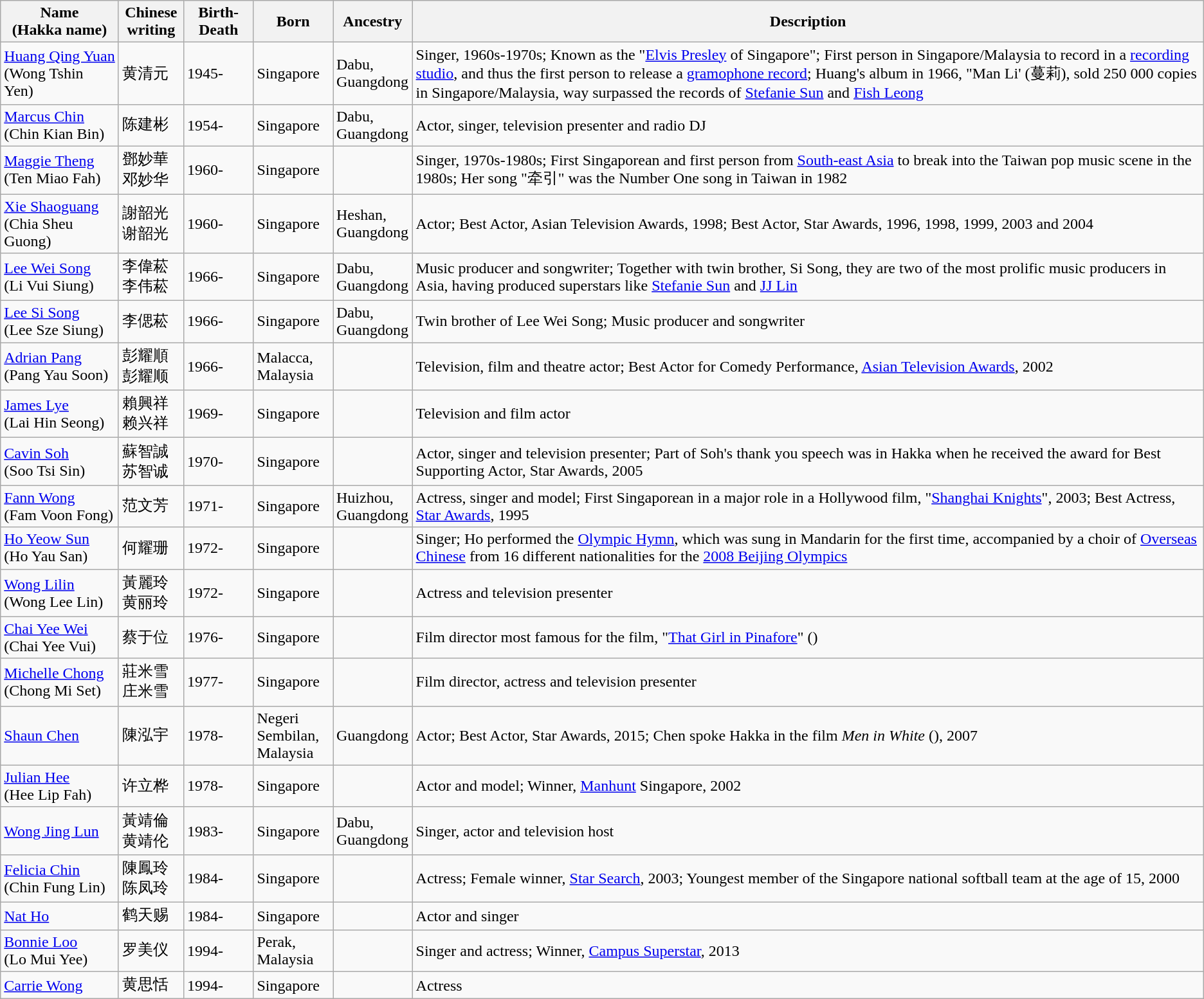<table class="wikitable">
<tr>
<th width="115">Name<br>(Hakka name)</th>
<th width="60">Chinese writing</th>
<th width="65">Birth-Death</th>
<th width="75">Born</th>
<th width="75">Ancestry</th>
<th>Description</th>
</tr>
<tr>
<td><a href='#'>Huang Qing Yuan</a><br>(Wong Tshin Yen)</td>
<td>黄清元</td>
<td>1945-</td>
<td>Singapore</td>
<td>Dabu, Guangdong</td>
<td>Singer, 1960s-1970s; Known as the "<a href='#'>Elvis Presley</a> of Singapore"; First person in Singapore/Malaysia to record in a <a href='#'>recording studio</a>, and thus the first person to release a <a href='#'>gramophone record</a>; Huang's album in 1966, "Man Li' (蔓莉), sold 250 000 copies in Singapore/Malaysia, way surpassed the records of <a href='#'>Stefanie Sun</a> and <a href='#'>Fish Leong</a></td>
</tr>
<tr>
<td><a href='#'>Marcus Chin</a><br>(Chin Kian Bin)</td>
<td>陈建彬</td>
<td>1954-</td>
<td>Singapore</td>
<td>Dabu, Guangdong</td>
<td>Actor, singer, television presenter and radio DJ</td>
</tr>
<tr>
<td><a href='#'>Maggie Theng</a><br>(Ten Miao Fah)</td>
<td>鄧妙華<br>邓妙华</td>
<td>1960-</td>
<td>Singapore</td>
<td></td>
<td>Singer, 1970s-1980s; First Singaporean and first person from <a href='#'>South-east Asia</a> to break into the Taiwan pop music scene in the 1980s; Her song "牵引" was the Number One song in Taiwan in 1982</td>
</tr>
<tr>
<td><a href='#'>Xie Shaoguang</a><br>(Chia Sheu Guong)</td>
<td>謝韶光<br>谢韶光</td>
<td>1960-</td>
<td>Singapore</td>
<td>Heshan, Guangdong</td>
<td>Actor; Best Actor, Asian Television Awards, 1998; Best Actor, Star Awards, 1996, 1998, 1999, 2003 and 2004</td>
</tr>
<tr>
<td><a href='#'>Lee Wei Song</a><br>(Li Vui Siung)</td>
<td>李偉菘<br>李伟菘</td>
<td>1966-</td>
<td>Singapore</td>
<td>Dabu, Guangdong</td>
<td>Music producer and songwriter; Together with twin brother, Si Song, they are two of the most prolific music producers in Asia, having produced superstars like <a href='#'>Stefanie Sun</a> and <a href='#'>JJ Lin</a></td>
</tr>
<tr>
<td><a href='#'>Lee Si Song</a><br>(Lee Sze Siung)</td>
<td>李偲菘</td>
<td>1966-</td>
<td>Singapore</td>
<td>Dabu, Guangdong</td>
<td>Twin brother of Lee Wei Song; Music producer and songwriter</td>
</tr>
<tr>
<td><a href='#'>Adrian Pang</a><br>(Pang Yau Soon)</td>
<td>彭耀順<br>彭耀顺</td>
<td>1966-</td>
<td>Malacca, Malaysia</td>
<td></td>
<td>Television, film and theatre actor; Best Actor for Comedy Performance, <a href='#'>Asian Television Awards</a>, 2002</td>
</tr>
<tr>
<td><a href='#'>James Lye</a> <br>(Lai Hin Seong)</td>
<td>賴興祥<br>赖兴祥</td>
<td>1969-</td>
<td>Singapore</td>
<td></td>
<td>Television and film actor</td>
</tr>
<tr>
<td><a href='#'>Cavin Soh</a> <br>(Soo Tsi Sin)</td>
<td>蘇智誠<br>苏智诚</td>
<td>1970-</td>
<td>Singapore</td>
<td></td>
<td>Actor, singer and television presenter; Part of Soh's thank you speech was in Hakka when he received the award for Best Supporting Actor, Star Awards, 2005</td>
</tr>
<tr>
<td><a href='#'>Fann Wong</a><br>(Fam Voon Fong)</td>
<td>范文芳</td>
<td>1971-</td>
<td>Singapore</td>
<td>Huizhou, Guangdong</td>
<td>Actress, singer and model; First Singaporean in a major role in a Hollywood film, "<a href='#'>Shanghai Knights</a>", 2003; Best Actress, <a href='#'>Star Awards</a>, 1995</td>
</tr>
<tr>
<td><a href='#'>Ho Yeow Sun</a><br>(Ho Yau San)</td>
<td>何耀珊</td>
<td>1972-</td>
<td>Singapore</td>
<td></td>
<td>Singer; Ho performed the <a href='#'>Olympic Hymn</a>, which was sung in Mandarin for the first time, accompanied by a choir of <a href='#'>Overseas Chinese</a> from 16 different nationalities for the <a href='#'>2008 Beijing Olympics</a></td>
</tr>
<tr>
<td><a href='#'>Wong Lilin</a><br>(Wong Lee Lin)</td>
<td>黃麗玲<br>黄丽玲</td>
<td>1972-</td>
<td>Singapore</td>
<td></td>
<td>Actress and television presenter</td>
</tr>
<tr>
<td><a href='#'>Chai Yee Wei</a> <br>(Chai Yee Vui)</td>
<td>蔡于位</td>
<td>1976-</td>
<td>Singapore</td>
<td></td>
<td>Film director most famous for the film, "<a href='#'>That Girl in Pinafore</a>" ()</td>
</tr>
<tr>
<td><a href='#'>Michelle Chong</a><br>(Chong Mi Set)</td>
<td>莊米雪<br>庄米雪</td>
<td>1977-</td>
<td>Singapore</td>
<td></td>
<td>Film director, actress and television presenter</td>
</tr>
<tr>
<td><a href='#'>Shaun Chen</a></td>
<td>陳泓宇</td>
<td>1978-</td>
<td>Negeri Sembilan, Malaysia</td>
<td>Guangdong</td>
<td>Actor; Best Actor, Star Awards, 2015; Chen spoke Hakka in the film <em>Men in White</em> (), 2007</td>
</tr>
<tr>
<td><a href='#'>Julian Hee</a> <br>(Hee Lip Fah)</td>
<td>许立桦</td>
<td>1978-</td>
<td>Singapore</td>
<td></td>
<td>Actor and model; Winner, <a href='#'>Manhunt</a> Singapore, 2002</td>
</tr>
<tr>
<td><a href='#'>Wong Jing Lun</a></td>
<td>黃靖倫<br>黄靖伦</td>
<td>1983-</td>
<td>Singapore</td>
<td>Dabu, Guangdong</td>
<td>Singer, actor and television host</td>
</tr>
<tr>
<td><a href='#'>Felicia Chin</a><br>(Chin Fung Lin)</td>
<td>陳鳳玲<br>陈凤玲</td>
<td>1984-</td>
<td>Singapore</td>
<td></td>
<td>Actress; Female winner, <a href='#'>Star Search</a>, 2003; Youngest member of the Singapore national softball team at the age of 15, 2000</td>
</tr>
<tr>
<td><a href='#'>Nat Ho</a></td>
<td>鹤天赐</td>
<td>1984-</td>
<td>Singapore</td>
<td></td>
<td>Actor and singer</td>
</tr>
<tr>
<td><a href='#'>Bonnie Loo</a><br>(Lo Mui Yee)</td>
<td>罗美仪</td>
<td>1994-</td>
<td>Perak, Malaysia</td>
<td></td>
<td>Singer and actress; Winner, <a href='#'>
Campus Superstar</a>, 2013</td>
</tr>
<tr>
<td><a href='#'>Carrie Wong</a></td>
<td>黄思恬</td>
<td>1994-</td>
<td>Singapore</td>
<td></td>
<td>Actress</td>
</tr>
</table>
